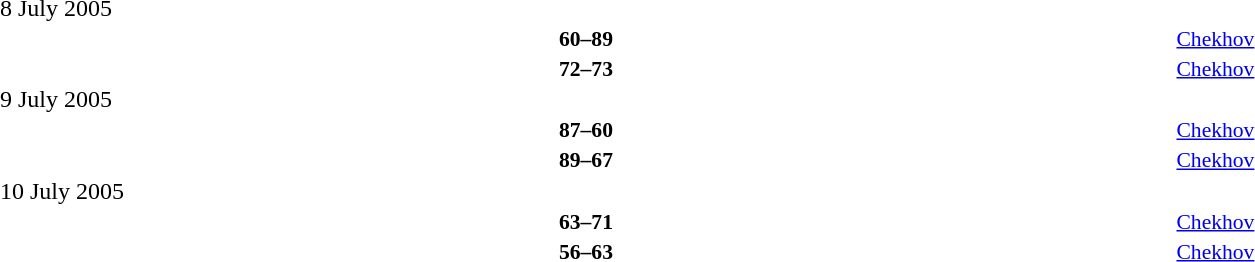<table style="width:100%;" cellspacing="1">
<tr>
<th width=25%></th>
<th width=3%></th>
<th width=6%></th>
<th width=3%></th>
<th width=25%></th>
</tr>
<tr>
<td>8 July 2005</td>
</tr>
<tr style=font-size:90%>
<td align=right><strong></strong></td>
<td></td>
<td align=center><strong>60–89</strong></td>
<td></td>
<td><strong></strong></td>
<td><a href='#'>Chekhov</a></td>
</tr>
<tr style=font-size:90%>
<td align=right><strong></strong></td>
<td></td>
<td align=center><strong>72–73</strong></td>
<td></td>
<td><strong></strong></td>
<td><a href='#'>Chekhov</a></td>
</tr>
<tr>
<td>9 July 2005</td>
</tr>
<tr style=font-size:90%>
<td align=right><strong></strong></td>
<td></td>
<td align=center><strong>87–60</strong></td>
<td></td>
<td><strong></strong></td>
<td><a href='#'>Chekhov</a></td>
</tr>
<tr style=font-size:90%>
<td align=right><strong></strong></td>
<td></td>
<td align=center><strong>89–67</strong></td>
<td></td>
<td><strong></strong></td>
<td><a href='#'>Chekhov</a></td>
</tr>
<tr>
<td>10 July 2005</td>
</tr>
<tr style=font-size:90%>
<td align=right><strong></strong></td>
<td></td>
<td align=center><strong>63–71</strong></td>
<td></td>
<td><strong></strong></td>
<td><a href='#'>Chekhov</a></td>
</tr>
<tr style=font-size:90%>
<td align=right><strong></strong></td>
<td></td>
<td align=center><strong>56–63</strong></td>
<td></td>
<td><strong></strong></td>
<td><a href='#'>Chekhov</a></td>
</tr>
</table>
